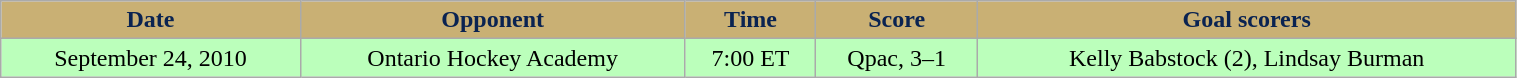<table class="wikitable" width="80%">
<tr align="center"  style=" background:#c9b074;color:#0a2351;">
<td><strong>Date</strong></td>
<td><strong>Opponent</strong></td>
<td><strong>Time</strong></td>
<td><strong>Score</strong></td>
<td><strong>Goal scorers</strong></td>
</tr>
<tr align="center" bgcolor="bbffbb">
<td>September 24, 2010</td>
<td>Ontario Hockey Academy</td>
<td>7:00 ET</td>
<td>Qpac, 3–1</td>
<td>Kelly Babstock (2), Lindsay Burman</td>
</tr>
</table>
